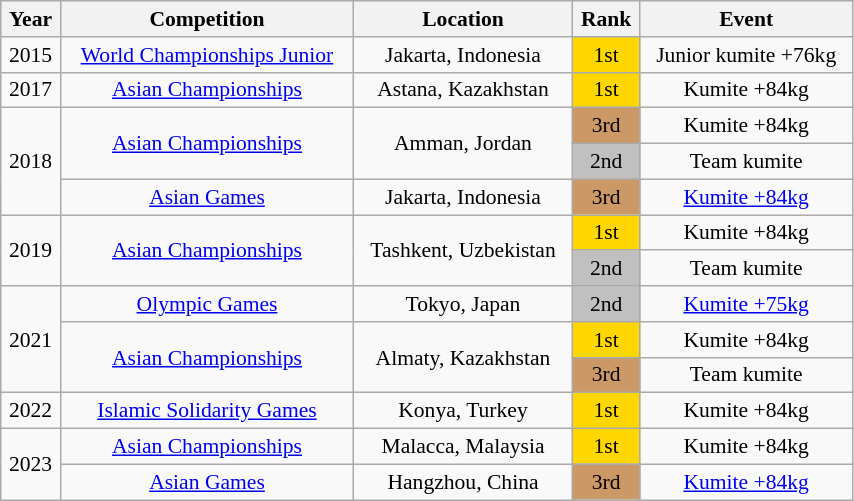<table class="wikitable sortable" width=45% style="font-size:90%; text-align:center;">
<tr>
<th>Year</th>
<th>Competition</th>
<th>Location</th>
<th>Rank</th>
<th>Event</th>
</tr>
<tr>
<td>2015</td>
<td><a href='#'>World Championships Junior</a></td>
<td>Jakarta, Indonesia</td>
<td bgcolor="gold">1st</td>
<td>Junior kumite +76kg</td>
</tr>
<tr>
<td>2017</td>
<td><a href='#'>Asian Championships</a></td>
<td>Astana, Kazakhstan</td>
<td bgcolor="gold">1st</td>
<td>Kumite +84kg</td>
</tr>
<tr>
<td rowspan=3>2018</td>
<td rowspan=2><a href='#'>Asian Championships</a></td>
<td rowspan=2>Amman, Jordan</td>
<td bgcolor="cc9966">3rd</td>
<td>Kumite +84kg</td>
</tr>
<tr>
<td bgcolor="silver">2nd</td>
<td>Team kumite</td>
</tr>
<tr>
<td><a href='#'>Asian Games</a></td>
<td>Jakarta, Indonesia</td>
<td bgcolor="cc9966">3rd</td>
<td><a href='#'>Kumite +84kg</a></td>
</tr>
<tr>
<td rowspan=2>2019</td>
<td rowspan=2><a href='#'>Asian Championships</a></td>
<td rowspan=2>Tashkent, Uzbekistan</td>
<td bgcolor="gold">1st</td>
<td>Kumite +84kg</td>
</tr>
<tr>
<td bgcolor="silver">2nd</td>
<td>Team kumite</td>
</tr>
<tr>
<td rowspan=3>2021</td>
<td><a href='#'>Olympic Games</a></td>
<td>Tokyo, Japan</td>
<td bgcolor="silver">2nd</td>
<td><a href='#'>Kumite +75kg</a></td>
</tr>
<tr>
<td rowspan=2><a href='#'>Asian Championships</a></td>
<td rowspan=2>Almaty, Kazakhstan</td>
<td bgcolor="gold">1st</td>
<td>Kumite +84kg</td>
</tr>
<tr>
<td bgcolor="cc9966">3rd</td>
<td>Team kumite</td>
</tr>
<tr>
<td>2022</td>
<td><a href='#'>Islamic Solidarity Games</a></td>
<td>Konya, Turkey</td>
<td bgcolor="gold">1st</td>
<td>Kumite +84kg</td>
</tr>
<tr>
<td rowspan=2>2023</td>
<td><a href='#'>Asian Championships</a></td>
<td>Malacca, Malaysia</td>
<td bgcolor="gold">1st</td>
<td>Kumite +84kg</td>
</tr>
<tr>
<td><a href='#'>Asian Games</a></td>
<td>Hangzhou, China</td>
<td bgcolor="cc9966">3rd</td>
<td><a href='#'>Kumite +84kg</a></td>
</tr>
</table>
